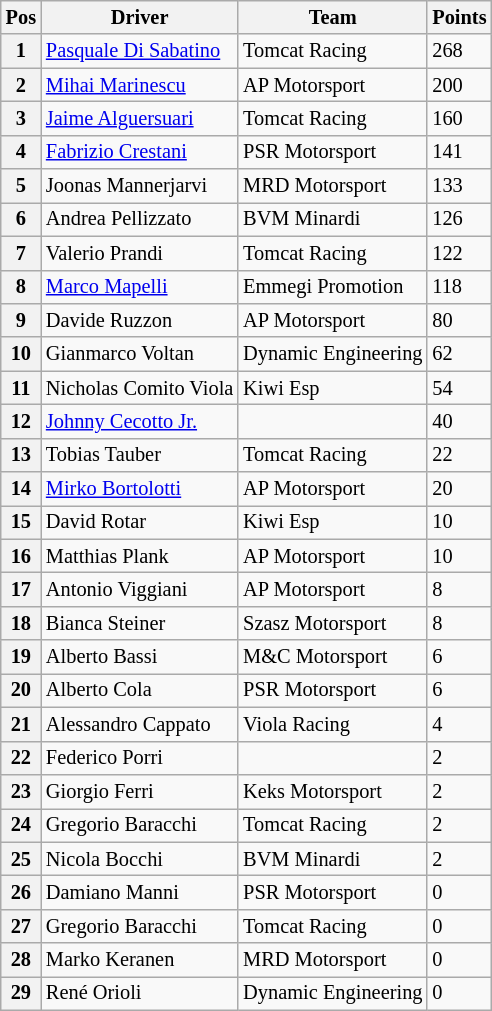<table class="wikitable" style="font-size:85%">
<tr>
<th>Pos</th>
<th>Driver</th>
<th>Team</th>
<th>Points</th>
</tr>
<tr>
<th>1</th>
<td> <a href='#'>Pasquale Di Sabatino</a></td>
<td>Tomcat Racing</td>
<td>268</td>
</tr>
<tr>
<th>2</th>
<td> <a href='#'>Mihai Marinescu</a></td>
<td>AP Motorsport</td>
<td>200</td>
</tr>
<tr>
<th>3</th>
<td> <a href='#'>Jaime Alguersuari</a></td>
<td>Tomcat Racing</td>
<td>160</td>
</tr>
<tr>
<th>4</th>
<td> <a href='#'>Fabrizio Crestani</a></td>
<td>PSR Motorsport</td>
<td>141</td>
</tr>
<tr>
<th>5</th>
<td> Joonas Mannerjarvi</td>
<td>MRD Motorsport</td>
<td>133</td>
</tr>
<tr>
<th>6</th>
<td> Andrea Pellizzato</td>
<td>BVM Minardi</td>
<td>126</td>
</tr>
<tr>
<th>7</th>
<td> Valerio Prandi</td>
<td>Tomcat Racing</td>
<td>122</td>
</tr>
<tr>
<th>8</th>
<td> <a href='#'>Marco Mapelli</a></td>
<td>Emmegi Promotion</td>
<td>118</td>
</tr>
<tr>
<th>9</th>
<td> Davide Ruzzon</td>
<td>AP Motorsport</td>
<td>80</td>
</tr>
<tr>
<th>10</th>
<td> Gianmarco Voltan</td>
<td>Dynamic Engineering</td>
<td>62</td>
</tr>
<tr>
<th>11</th>
<td> Nicholas Comito Viola</td>
<td>Kiwi Esp</td>
<td>54</td>
</tr>
<tr>
<th>12</th>
<td> <a href='#'>Johnny Cecotto Jr.</a></td>
<td></td>
<td>40</td>
</tr>
<tr>
<th>13</th>
<td> Tobias Tauber</td>
<td>Tomcat Racing</td>
<td>22</td>
</tr>
<tr>
<th>14</th>
<td> <a href='#'>Mirko Bortolotti</a></td>
<td>AP Motorsport</td>
<td>20</td>
</tr>
<tr>
<th>15</th>
<td> David Rotar</td>
<td>Kiwi Esp</td>
<td>10</td>
</tr>
<tr>
<th>16</th>
<td> Matthias Plank</td>
<td>AP Motorsport</td>
<td>10</td>
</tr>
<tr>
<th>17</th>
<td> Antonio Viggiani</td>
<td>AP Motorsport</td>
<td>8</td>
</tr>
<tr>
<th>18</th>
<td> Bianca Steiner</td>
<td>Szasz Motorsport</td>
<td>8</td>
</tr>
<tr>
<th>19</th>
<td> Alberto Bassi</td>
<td>M&C Motorsport</td>
<td>6</td>
</tr>
<tr>
<th>20</th>
<td> Alberto Cola</td>
<td>PSR Motorsport</td>
<td>6</td>
</tr>
<tr>
<th>21</th>
<td> Alessandro Cappato</td>
<td>Viola Racing</td>
<td>4</td>
</tr>
<tr>
<th>22</th>
<td> Federico Porri</td>
<td></td>
<td>2</td>
</tr>
<tr>
<th>23</th>
<td> Giorgio Ferri</td>
<td>Keks Motorsport</td>
<td>2</td>
</tr>
<tr>
<th>24</th>
<td> Gregorio Baracchi</td>
<td>Tomcat Racing</td>
<td>2</td>
</tr>
<tr>
<th>25</th>
<td> Nicola Bocchi</td>
<td>BVM Minardi</td>
<td>2</td>
</tr>
<tr>
<th>26</th>
<td> Damiano Manni</td>
<td>PSR Motorsport</td>
<td>0</td>
</tr>
<tr>
<th>27</th>
<td> Gregorio Baracchi</td>
<td>Tomcat Racing</td>
<td>0</td>
</tr>
<tr>
<th>28</th>
<td> Marko Keranen</td>
<td>MRD Motorsport</td>
<td>0</td>
</tr>
<tr>
<th>29</th>
<td> René Orioli</td>
<td>Dynamic Engineering</td>
<td>0</td>
</tr>
</table>
